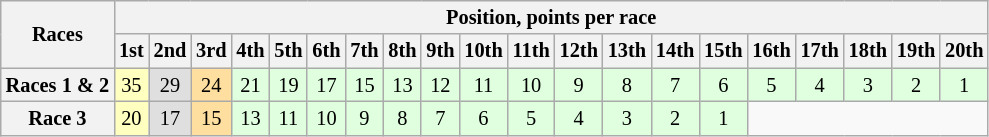<table class="wikitable" style="font-size:85%; text-align:center">
<tr>
<th rowspan="2">Races</th>
<th colspan="20">Position, points per race</th>
</tr>
<tr>
<th>1st</th>
<th>2nd</th>
<th>3rd</th>
<th>4th</th>
<th>5th</th>
<th>6th</th>
<th>7th</th>
<th>8th</th>
<th>9th</th>
<th>10th</th>
<th>11th</th>
<th>12th</th>
<th>13th</th>
<th>14th</th>
<th>15th</th>
<th>16th</th>
<th>17th</th>
<th>18th</th>
<th>19th</th>
<th>20th</th>
</tr>
<tr>
<th>Races 1 & 2</th>
<td bgcolor="#ffffbf">35</td>
<td bgcolor="#dfdfdf">29</td>
<td bgcolor="#ffdf9f">24</td>
<td bgcolor="#dfffdf">21</td>
<td bgcolor="#dfffdf">19</td>
<td bgcolor="#dfffdf">17</td>
<td bgcolor="#dfffdf">15</td>
<td bgcolor="#dfffdf">13</td>
<td bgcolor="#dfffdf">12</td>
<td bgcolor="#dfffdf">11</td>
<td bgcolor="#dfffdf">10</td>
<td bgcolor="#dfffdf">9</td>
<td bgcolor="#dfffdf">8</td>
<td bgcolor="#dfffdf">7</td>
<td bgcolor="#dfffdf">6</td>
<td bgcolor="#dfffdf">5</td>
<td bgcolor="#dfffdf">4</td>
<td bgcolor="#dfffdf">3</td>
<td bgcolor="#dfffdf">2</td>
<td bgcolor="#dfffdf">1</td>
</tr>
<tr>
<th>Race 3</th>
<td bgcolor="#ffffbf">20</td>
<td bgcolor="#dfdfdf">17</td>
<td bgcolor="#ffdf9f">15</td>
<td bgcolor="#dfffdf">13</td>
<td bgcolor="#dfffdf">11</td>
<td bgcolor="#dfffdf">10</td>
<td bgcolor="#dfffdf">9</td>
<td bgcolor="#dfffdf">8</td>
<td bgcolor="#dfffdf">7</td>
<td bgcolor="#dfffdf">6</td>
<td bgcolor="#dfffdf">5</td>
<td bgcolor="#dfffdf">4</td>
<td bgcolor="#dfffdf">3</td>
<td bgcolor="#dfffdf">2</td>
<td bgcolor="#dfffdf">1</td>
</tr>
</table>
